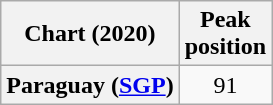<table class="wikitable plainrowheaders" style="text-align:center">
<tr>
<th scope="col">Chart (2020)</th>
<th scope="col">Peak<br>position</th>
</tr>
<tr>
<th scope="row">Paraguay (<a href='#'>SGP</a>)</th>
<td>91</td>
</tr>
</table>
